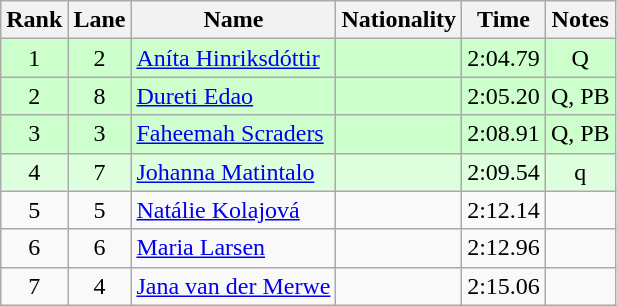<table class="wikitable sortable" style="text-align:center">
<tr>
<th>Rank</th>
<th>Lane</th>
<th>Name</th>
<th>Nationality</th>
<th>Time</th>
<th>Notes</th>
</tr>
<tr bgcolor=ccffcc>
<td>1</td>
<td>2</td>
<td align=left><a href='#'>Aníta Hinriksdóttir</a></td>
<td align=left></td>
<td>2:04.79</td>
<td>Q</td>
</tr>
<tr bgcolor=ccffcc>
<td>2</td>
<td>8</td>
<td align=left><a href='#'>Dureti Edao</a></td>
<td align=left></td>
<td>2:05.20</td>
<td>Q, PB</td>
</tr>
<tr bgcolor=ccffcc>
<td>3</td>
<td>3</td>
<td align=left><a href='#'>Faheemah Scraders</a></td>
<td align=left></td>
<td>2:08.91</td>
<td>Q, PB</td>
</tr>
<tr bgcolor=ddffdd>
<td>4</td>
<td>7</td>
<td align=left><a href='#'>Johanna Matintalo</a></td>
<td align=left></td>
<td>2:09.54</td>
<td>q</td>
</tr>
<tr>
<td>5</td>
<td>5</td>
<td align=left><a href='#'>Natálie Kolajová</a></td>
<td align=left></td>
<td>2:12.14</td>
<td></td>
</tr>
<tr>
<td>6</td>
<td>6</td>
<td align=left><a href='#'>Maria Larsen</a></td>
<td align=left></td>
<td>2:12.96</td>
<td></td>
</tr>
<tr>
<td>7</td>
<td>4</td>
<td align=left><a href='#'>Jana van der Merwe</a></td>
<td align=left></td>
<td>2:15.06</td>
<td></td>
</tr>
</table>
